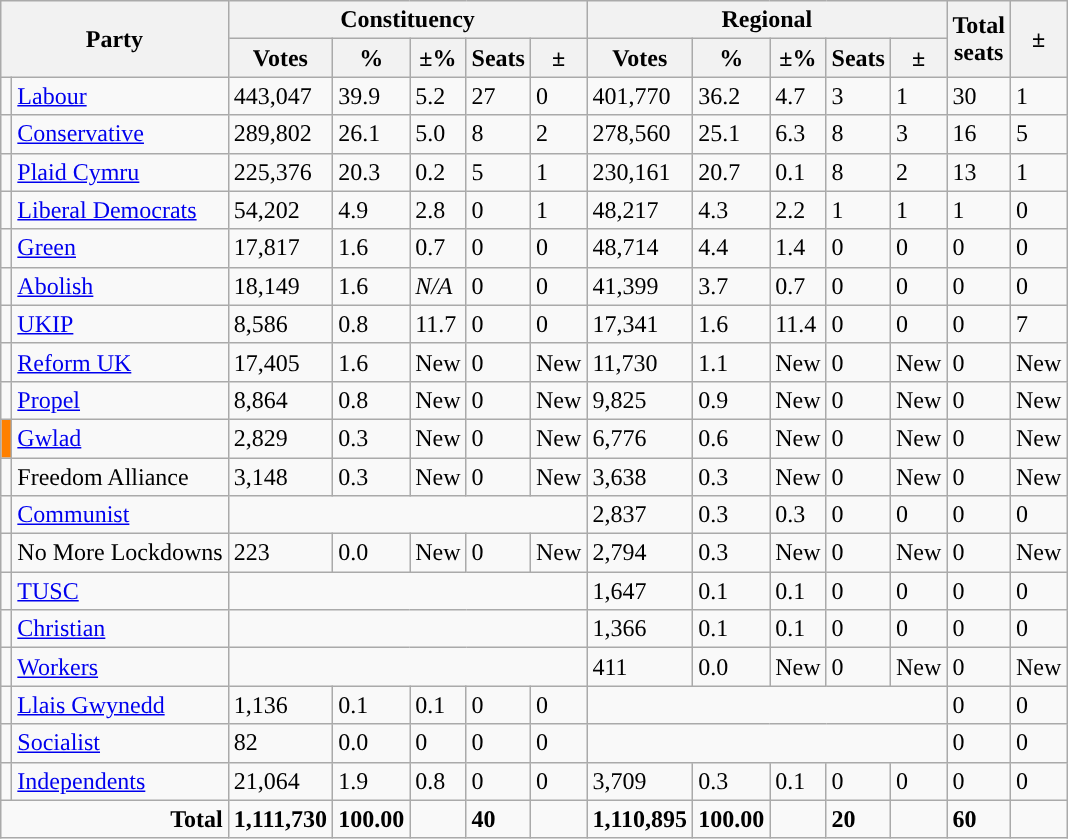<table class="wikitable sortable">
<tr>
<th colspan="2" rowspan="2">Party</th>
<th colspan="5">Constituency</th>
<th colspan="5">Regional</th>
<th rowspan="2">Total<br>seats</th>
<th rowspan="2">±</th>
</tr>
<tr>
<th>Votes</th>
<th>%</th>
<th>±%</th>
<th>Seats</th>
<th>±</th>
<th>Votes</th>
<th>%</th>
<th>±%</th>
<th>Seats</th>
<th>±</th>
</tr>
<tr>
<td style="color:inherit;background:"></td>
<td><a href='#'>Labour</a></td>
<td>443,047</td>
<td>39.9</td>
<td>5.2</td>
<td>27</td>
<td>0</td>
<td>401,770</td>
<td>36.2</td>
<td>4.7</td>
<td>3</td>
<td>1</td>
<td>30</td>
<td>1</td>
</tr>
<tr>
<td style="color:inherit;background:"></td>
<td><a href='#'>Conservative</a></td>
<td>289,802</td>
<td>26.1</td>
<td>5.0</td>
<td>8</td>
<td>2</td>
<td>278,560</td>
<td>25.1</td>
<td>6.3</td>
<td>8</td>
<td>3</td>
<td>16</td>
<td>5</td>
</tr>
<tr>
<td style="color:inherit;background:"></td>
<td><a href='#'>Plaid Cymru</a></td>
<td>225,376</td>
<td>20.3</td>
<td>0.2</td>
<td>5</td>
<td>1</td>
<td>230,161</td>
<td>20.7</td>
<td>0.1</td>
<td>8</td>
<td>2</td>
<td>13</td>
<td>1</td>
</tr>
<tr>
<td style="color:inherit;background:"></td>
<td><a href='#'>Liberal Democrats</a></td>
<td>54,202</td>
<td>4.9</td>
<td>2.8</td>
<td>0</td>
<td>1</td>
<td>48,217</td>
<td>4.3</td>
<td>2.2</td>
<td>1</td>
<td>1</td>
<td>1</td>
<td>0</td>
</tr>
<tr>
<td style="color:inherit;background:"></td>
<td><a href='#'>Green</a></td>
<td>17,817</td>
<td>1.6</td>
<td>0.7</td>
<td>0</td>
<td>0</td>
<td>48,714</td>
<td>4.4</td>
<td>1.4</td>
<td>0</td>
<td>0</td>
<td>0</td>
<td>0</td>
</tr>
<tr>
<td style="color:inherit;background:"></td>
<td><a href='#'>Abolish</a></td>
<td>18,149</td>
<td>1.6</td>
<td><em>N/A</em></td>
<td>0</td>
<td>0</td>
<td>41,399</td>
<td>3.7</td>
<td>0.7</td>
<td>0</td>
<td>0</td>
<td>0</td>
<td>0</td>
</tr>
<tr>
<td style="color:inherit;background:"></td>
<td><a href='#'>UKIP</a></td>
<td>8,586</td>
<td>0.8</td>
<td>11.7</td>
<td>0</td>
<td>0</td>
<td>17,341</td>
<td>1.6</td>
<td>11.4</td>
<td>0</td>
<td>0</td>
<td>0</td>
<td>7</td>
</tr>
<tr>
<td style="color:inherit;background:"></td>
<td><a href='#'>Reform UK</a></td>
<td>17,405</td>
<td>1.6</td>
<td>New</td>
<td>0</td>
<td>New</td>
<td>11,730</td>
<td>1.1</td>
<td>New</td>
<td>0</td>
<td>New</td>
<td>0</td>
<td>New</td>
</tr>
<tr>
<td style="color:inherit;background:"></td>
<td><a href='#'>Propel</a></td>
<td>8,864</td>
<td>0.8</td>
<td>New</td>
<td>0</td>
<td>New</td>
<td>9,825</td>
<td>0.9</td>
<td>New</td>
<td>0</td>
<td>New</td>
<td>0</td>
<td>New</td>
</tr>
<tr>
<td style="color:inherit;background:#ff8000"></td>
<td><a href='#'>Gwlad</a></td>
<td>2,829</td>
<td>0.3</td>
<td>New</td>
<td>0</td>
<td>New</td>
<td>6,776</td>
<td>0.6</td>
<td>New</td>
<td>0</td>
<td>New</td>
<td>0</td>
<td>New</td>
</tr>
<tr>
<td style="color:inherit;background:"></td>
<td>Freedom Alliance</td>
<td>3,148</td>
<td>0.3</td>
<td>New</td>
<td>0</td>
<td>New</td>
<td>3,638</td>
<td>0.3</td>
<td>New</td>
<td>0</td>
<td>New</td>
<td>0</td>
<td>New</td>
</tr>
<tr>
<td style="color:inherit;background:"></td>
<td><a href='#'>Communist</a></td>
<td colspan="5"></td>
<td>2,837</td>
<td>0.3</td>
<td>0.3</td>
<td>0</td>
<td>0</td>
<td>0</td>
<td>0</td>
</tr>
<tr>
<td></td>
<td>No More Lockdowns</td>
<td>223</td>
<td>0.0</td>
<td>New</td>
<td>0</td>
<td>New</td>
<td>2,794</td>
<td>0.3</td>
<td>New</td>
<td>0</td>
<td>New</td>
<td>0</td>
<td>New</td>
</tr>
<tr>
<td style="color:inherit;background:"></td>
<td><a href='#'>TUSC</a></td>
<td colspan="5"></td>
<td>1,647</td>
<td>0.1</td>
<td>0.1</td>
<td>0</td>
<td>0</td>
<td>0</td>
<td>0</td>
</tr>
<tr>
<td style="color:inherit;background:"></td>
<td><a href='#'>Christian</a></td>
<td colspan="5"></td>
<td>1,366</td>
<td>0.1</td>
<td>0.1</td>
<td>0</td>
<td>0</td>
<td>0</td>
<td>0</td>
</tr>
<tr>
<td style="color:inherit;background:"></td>
<td><a href='#'>Workers</a></td>
<td colspan="5"></td>
<td>411</td>
<td>0.0</td>
<td>New</td>
<td>0</td>
<td>New</td>
<td>0</td>
<td>New</td>
</tr>
<tr>
<td></td>
<td><a href='#'>Llais Gwynedd</a></td>
<td>1,136</td>
<td>0.1</td>
<td>0.1</td>
<td>0</td>
<td>0</td>
<td colspan="5"></td>
<td>0</td>
<td>0</td>
</tr>
<tr>
<td style="color:inherit;background:"></td>
<td><a href='#'>Socialist</a></td>
<td>82</td>
<td>0.0</td>
<td>0</td>
<td>0</td>
<td>0</td>
<td colspan="5"></td>
<td>0</td>
<td>0</td>
</tr>
<tr>
<td style="color:inherit;background:"></td>
<td><a href='#'>Independents</a></td>
<td>21,064</td>
<td>1.9</td>
<td>0.8</td>
<td>0</td>
<td>0</td>
<td>3,709</td>
<td>0.3</td>
<td>0.1</td>
<td>0</td>
<td>0</td>
<td>0</td>
<td>0</td>
</tr>
<tr>
<td colspan="2" align="right"><strong>Total</strong></td>
<td><strong>1,111,730</strong></td>
<td><strong>100.00</strong></td>
<td></td>
<td><strong>40</strong></td>
<td></td>
<td><strong>1,110,895</strong></td>
<td><strong>100.00</strong></td>
<td></td>
<td><strong>20</strong></td>
<td></td>
<td><strong>60</strong></td>
<td></td>
</tr>
</table>
